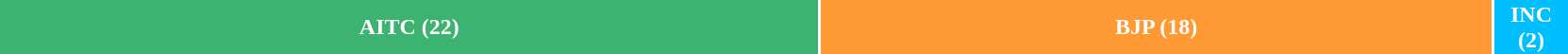<table style="width:88%; text-align:center;">
<tr style="color:white;">
<td style="background:#3CB371; width:52.38%;"><strong>AITC (22)</strong></td>
<td style="background:#FF9933; width:42.86%;"><strong>BJP (18)</strong></td>
<td style="background:#00BFFF; width:4.76%;"><strong>INC (2)</strong></td>
</tr>
<tr>
</tr>
</table>
